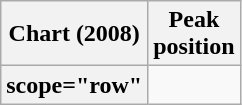<table class="wikitable plainrowheaders sortable">
<tr>
<th scope="col">Chart (2008)</th>
<th scope="col">Peak<br>position</th>
</tr>
<tr>
<th>scope="row" </th>
</tr>
</table>
